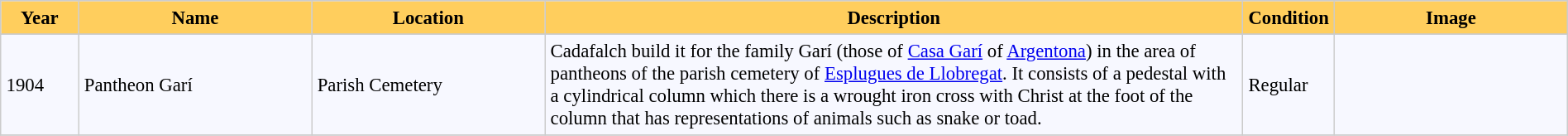<table bgcolor="#f7f8ff" cellpadding="4" cellspacing="0" border="1" style="font-size: 95%; border: #cccccc solid 1px; border-collapse: collapse;">
<tr>
<th width="5%" style="background:#ffce5d;">Year</th>
<th width="15%" style="background:#ffce5d;">Name</th>
<th width="15%" style="background:#ffce5d;">Location</th>
<th width="45%" style="background:#ffce5d;">Description</th>
<th width="5%" style="background:#ffce5d;">Condition</th>
<th width="15%" style="background:#ffce5d;">Image</th>
</tr>
<tr ---->
</tr>
<tr>
<td>1904</td>
<td>Pantheon Garí</td>
<td>Parish Cemetery<br> <small></small></td>
<td>Cadafalch build it for the family Garí (those of <a href='#'>Casa Garí</a> of <a href='#'>Argentona</a>) in the area of pantheons of the parish cemetery of <a href='#'>Esplugues de Llobregat</a>. It consists of a pedestal with a cylindrical column which there is a wrought iron cross with Christ at the foot of the column that has representations of animals such as snake or toad.</td>
<td>Regular</td>
<td></td>
</tr>
<tr>
</tr>
</table>
